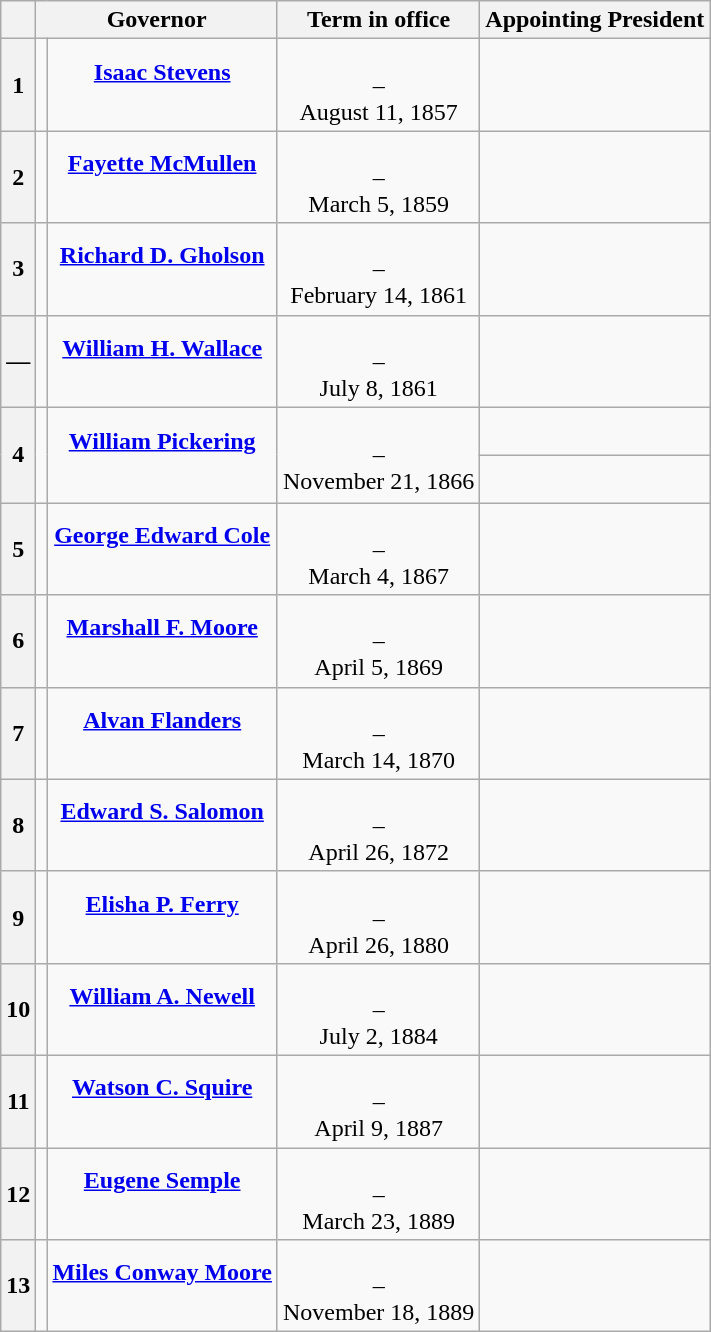<table class="wikitable sortable" style="text-align:center;">
<tr>
<th scope="col" data-sort-type="number"></th>
<th scope="colgroup" colspan="2">Governor</th>
<th scope="col">Term in office</th>
<th scope="col">Appointing President</th>
</tr>
<tr style="height:2em;">
<th scope="row">1</th>
<td data-sort-value="Stevens, Isaac"></td>
<td><strong><a href='#'>Isaac Stevens</a></strong><br><br></td>
<td><br>–<br>August 11, 1857<br></td>
<td></td>
</tr>
<tr style="height:2em;">
<th scope="row">2</th>
<td data-sort-value="McMullen, Fayette"></td>
<td><strong><a href='#'>Fayette McMullen</a></strong><br><br></td>
<td><br>–<br>March 5, 1859<br></td>
<td></td>
</tr>
<tr style="height:2em;">
<th scope="row">3</th>
<td data-sort-value="Gholson, Richard"></td>
<td><strong><a href='#'>Richard D. Gholson</a></strong><br><br></td>
<td><br>–<br>February 14, 1861<br></td>
<td></td>
</tr>
<tr style="height:2em;">
<th scope="row">—</th>
<td data-sort-value="Wallace, William"></td>
<td><strong><a href='#'>William H. Wallace</a></strong><br><br></td>
<td><br>–<br>July 8, 1861<br></td>
<td></td>
</tr>
<tr style="height:2em;">
<th rowspan="2" scope="rowgroup">4</th>
<td rowspan="2" data-sort-value="Pickering, William"></td>
<td rowspan="2"><strong><a href='#'>William Pickering</a></strong><br><br></td>
<td rowspan="2"><br>–<br>November 21, 1866<br></td>
<td></td>
</tr>
<tr style="height:2em;">
<td></td>
</tr>
<tr style="height:2em;">
<th scope="row">5</th>
<td data-sort-value="Cole, George"></td>
<td><strong><a href='#'>George Edward Cole</a></strong><br><br></td>
<td><br>–<br>March 4, 1867<br></td>
<td></td>
</tr>
<tr style="height:2em;">
<th scope="row">6</th>
<td data-sort-value="Moore, Marshall"></td>
<td><strong><a href='#'>Marshall F. Moore</a></strong><br><br></td>
<td><br>–<br>April 5, 1869<br></td>
<td></td>
</tr>
<tr style="height:2em;">
<th scope="row">7</th>
<td data-sort-value="Flanders, Alvan"></td>
<td><strong><a href='#'>Alvan Flanders</a></strong><br><br></td>
<td><br>–<br>March 14, 1870<br></td>
<td></td>
</tr>
<tr style="height:2em;">
<th scope="row">8</th>
<td data-sort-value="Salomon, Edward"></td>
<td><strong><a href='#'>Edward S. Salomon</a></strong><br><br></td>
<td><br>–<br>April 26, 1872<br></td>
<td></td>
</tr>
<tr style="height:2em;">
<th scope="row">9</th>
<td data-sort-value="Ferry, Elisha"></td>
<td><strong><a href='#'>Elisha P. Ferry</a></strong><br><br></td>
<td><br>–<br>April 26, 1880<br></td>
<td></td>
</tr>
<tr style="height:2em;">
<th scope="row">10</th>
<td data-sort-value="Newell, William"></td>
<td><strong><a href='#'>William A. Newell</a></strong><br><br></td>
<td><br>–<br>July 2, 1884<br></td>
<td></td>
</tr>
<tr style="height:2em;">
<th scope="row">11</th>
<td data-sort-value="Squire, Watson"></td>
<td><strong><a href='#'>Watson C. Squire</a></strong><br><br></td>
<td><br>–<br>April 9, 1887<br></td>
<td></td>
</tr>
<tr style="height:2em;">
<th scope="row">12</th>
<td data-sort-value="Semple, Eugene"></td>
<td><strong><a href='#'>Eugene Semple</a></strong><br><br></td>
<td><br>–<br>March 23, 1889<br></td>
<td></td>
</tr>
<tr style="height:2em;">
<th scope="row">13</th>
<td data-sort-value="Moore, Miles"></td>
<td><strong><a href='#'>Miles Conway Moore</a></strong><br><br></td>
<td><br>–<br>November 18, 1889<br></td>
<td></td>
</tr>
</table>
